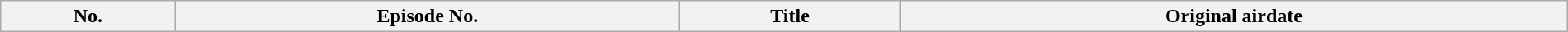<table class="wikitable plainrowheaders" style="width:100%; margin:auto;">
<tr>
<th>No.</th>
<th>Episode No.</th>
<th>Title</th>
<th>Original airdate<br>

</th>
</tr>
</table>
